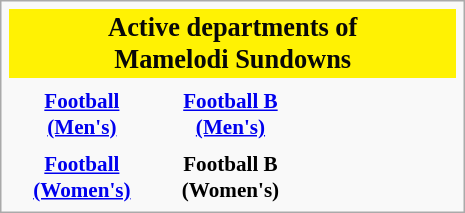<table class="infobox" style="font-size: 88%; width: 22em; text-align: center">
<tr>
<th colspan="3" style="font-size: 125%; background-color: #fff203; color: #080808; border:1px solid #fff203; text-align:center;">Active departments of<br>Mamelodi Sundowns</th>
</tr>
<tr>
<th width="33%" style="text-align:center;"></th>
<th width="33%" style="text-align:center;"></th>
</tr>
<tr>
<th style="text-align:center;"><a href='#'>Football (Men's)</a></th>
<th style="text-align:center;"><a href='#'>Football B (Men's)</a></th>
<td></td>
</tr>
<tr>
<th width="33%" style="text-align:center;"></th>
<th width="33%" style="text-align:centre;"></th>
</tr>
<tr>
<th style="text-align:center;"><a href='#'>Football (Women's)</a></th>
<th style="text-align:center;">Football B (Women's)</th>
</tr>
</table>
